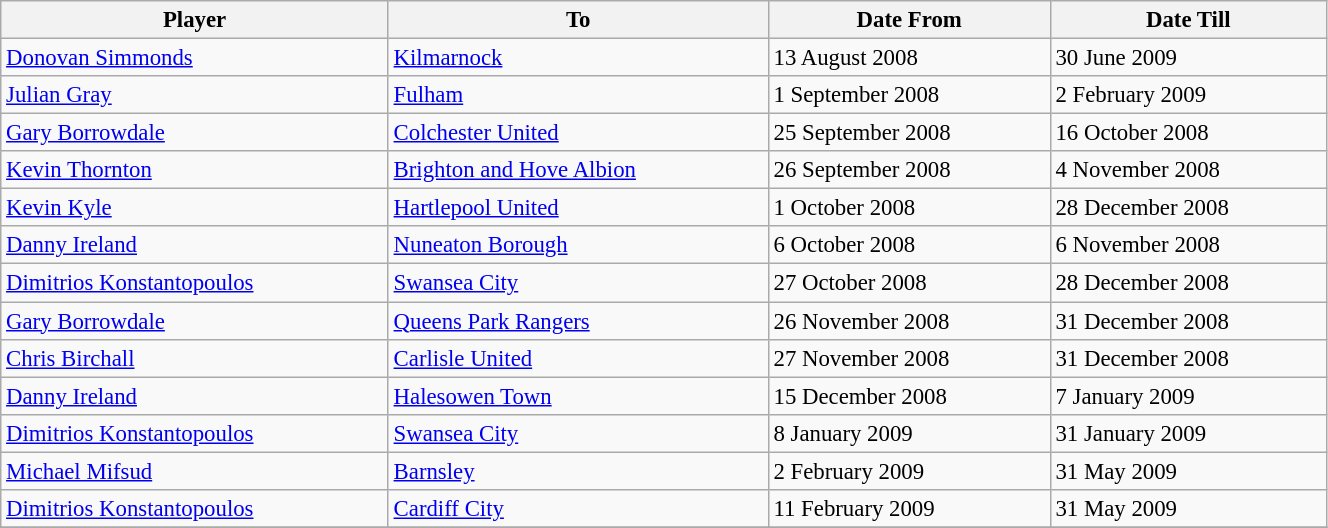<table class="wikitable sortable" style="text-align:center; font-size:95%;width:70%; text-align:left">
<tr>
<th><strong>Player</strong></th>
<th><strong>To</strong></th>
<th><strong>Date From</strong></th>
<th><strong>Date Till</strong></th>
</tr>
<tr --->
<td> <a href='#'>Donovan Simmonds</a></td>
<td><a href='#'>Kilmarnock</a></td>
<td>13 August 2008</td>
<td>30 June 2009</td>
</tr>
<tr --->
<td> <a href='#'>Julian Gray</a></td>
<td><a href='#'>Fulham</a></td>
<td>1 September 2008</td>
<td>2 February 2009</td>
</tr>
<tr --->
<td> <a href='#'>Gary Borrowdale</a></td>
<td><a href='#'>Colchester United</a></td>
<td>25 September 2008</td>
<td>16 October 2008</td>
</tr>
<tr --->
<td> <a href='#'>Kevin Thornton</a></td>
<td><a href='#'>Brighton and Hove Albion</a></td>
<td>26 September 2008</td>
<td>4 November 2008</td>
</tr>
<tr --->
<td> <a href='#'>Kevin Kyle</a></td>
<td><a href='#'>Hartlepool United</a></td>
<td>1 October 2008</td>
<td>28 December 2008</td>
</tr>
<tr --->
<td> <a href='#'>Danny Ireland</a></td>
<td><a href='#'>Nuneaton Borough</a></td>
<td>6 October 2008</td>
<td>6 November 2008</td>
</tr>
<tr --->
<td> <a href='#'>Dimitrios Konstantopoulos</a></td>
<td><a href='#'>Swansea City</a></td>
<td>27 October 2008</td>
<td>28 December 2008</td>
</tr>
<tr --->
<td> <a href='#'>Gary Borrowdale</a></td>
<td><a href='#'>Queens Park Rangers</a></td>
<td>26 November 2008</td>
<td>31 December 2008</td>
</tr>
<tr --->
<td> <a href='#'>Chris Birchall</a></td>
<td><a href='#'>Carlisle United</a></td>
<td>27 November 2008</td>
<td>31 December 2008</td>
</tr>
<tr --->
<td> <a href='#'>Danny Ireland</a></td>
<td><a href='#'>Halesowen Town</a></td>
<td>15 December 2008</td>
<td>7 January 2009</td>
</tr>
<tr --->
<td> <a href='#'>Dimitrios Konstantopoulos</a></td>
<td><a href='#'>Swansea City</a></td>
<td>8 January 2009</td>
<td>31 January 2009</td>
</tr>
<tr --->
<td> <a href='#'>Michael Mifsud</a></td>
<td><a href='#'>Barnsley</a></td>
<td>2 February 2009</td>
<td>31 May 2009</td>
</tr>
<tr --->
<td> <a href='#'>Dimitrios Konstantopoulos</a></td>
<td><a href='#'>Cardiff City</a></td>
<td>11 February 2009</td>
<td>31 May 2009</td>
</tr>
<tr --->
</tr>
</table>
